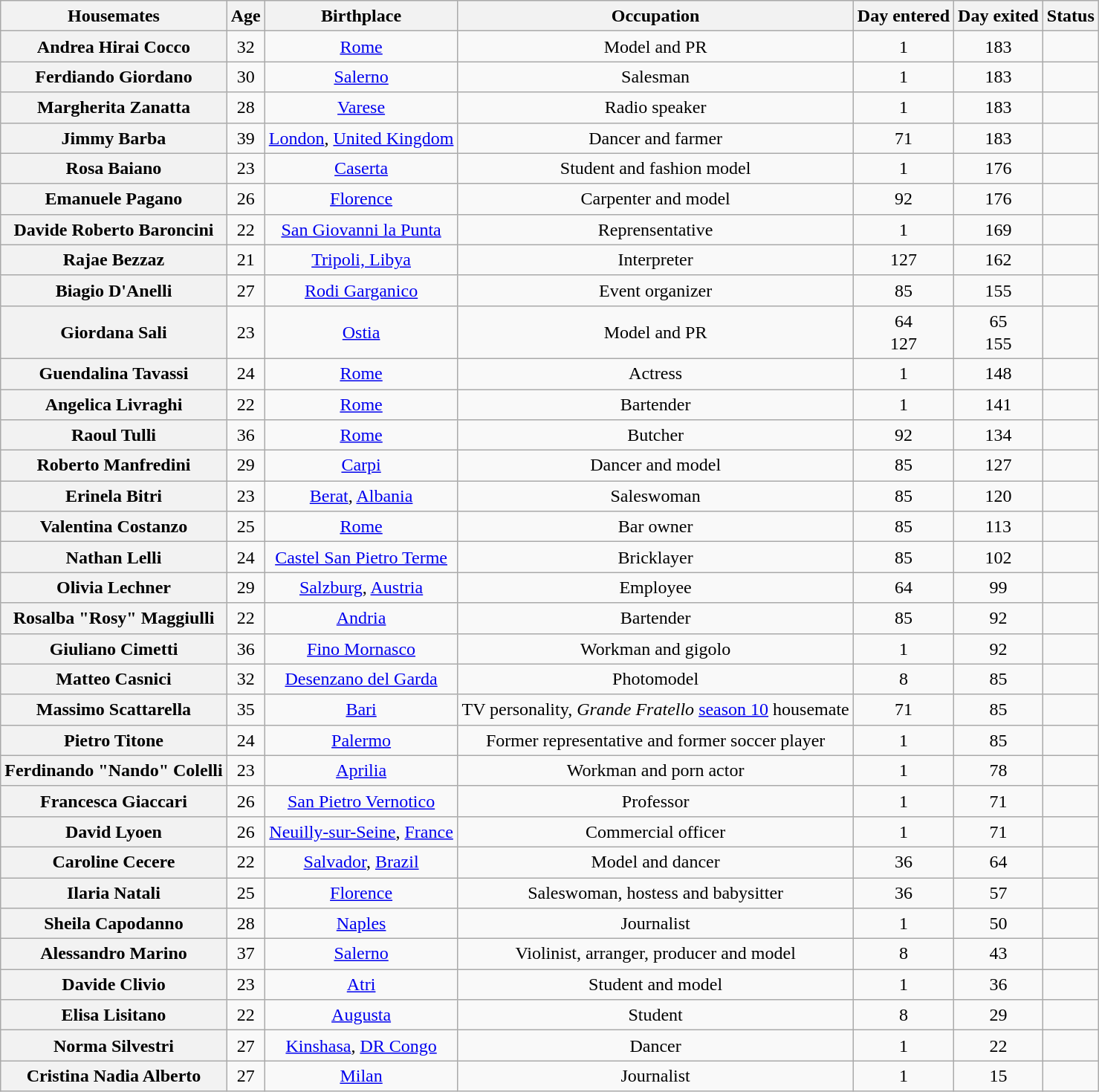<table class="wikitable sortable" style="text-align:center; line-height:20px; width:auto;">
<tr>
<th>Housemates</th>
<th>Age</th>
<th>Birthplace</th>
<th>Occupation</th>
<th>Day entered</th>
<th>Day exited</th>
<th>Status</th>
</tr>
<tr>
<th>Andrea Hirai Cocco</th>
<td>32</td>
<td><a href='#'>Rome</a></td>
<td>Model and PR</td>
<td>1</td>
<td>183</td>
<td></td>
</tr>
<tr>
<th>Ferdiando Giordano</th>
<td>30</td>
<td><a href='#'>Salerno</a></td>
<td>Salesman</td>
<td>1</td>
<td>183</td>
<td></td>
</tr>
<tr>
<th>Margherita Zanatta</th>
<td>28</td>
<td><a href='#'>Varese</a></td>
<td>Radio speaker</td>
<td>1</td>
<td>183</td>
<td></td>
</tr>
<tr>
<th>Jimmy Barba</th>
<td>39</td>
<td><a href='#'>London</a>, <a href='#'>United Kingdom</a></td>
<td>Dancer and farmer</td>
<td>71</td>
<td>183</td>
<td></td>
</tr>
<tr>
<th>Rosa Baiano</th>
<td>23</td>
<td><a href='#'>Caserta</a></td>
<td>Student and fashion model</td>
<td>1</td>
<td>176</td>
<td></td>
</tr>
<tr>
<th>Emanuele Pagano</th>
<td>26</td>
<td><a href='#'>Florence</a></td>
<td>Carpenter and model</td>
<td>92</td>
<td>176</td>
<td></td>
</tr>
<tr>
<th>Davide Roberto Baroncini</th>
<td>22</td>
<td><a href='#'>San Giovanni la Punta</a></td>
<td>Reprensentative</td>
<td>1</td>
<td>169</td>
<td></td>
</tr>
<tr>
<th>Rajae Bezzaz</th>
<td>21</td>
<td><a href='#'>Tripoli, Libya</a></td>
<td>Interpreter</td>
<td>127</td>
<td>162</td>
<td></td>
</tr>
<tr>
<th>Biagio D'Anelli</th>
<td>27</td>
<td><a href='#'>Rodi Garganico</a></td>
<td>Event organizer</td>
<td>85</td>
<td>155</td>
<td></td>
</tr>
<tr>
<th>Giordana Sali</th>
<td>23</td>
<td><a href='#'>Ostia</a></td>
<td>Model and PR</td>
<td>64<br>127</td>
<td>65<br>155</td>
<td></td>
</tr>
<tr>
<th>Guendalina Tavassi</th>
<td>24</td>
<td><a href='#'>Rome</a></td>
<td>Actress</td>
<td>1</td>
<td>148</td>
<td></td>
</tr>
<tr>
<th>Angelica Livraghi</th>
<td>22</td>
<td><a href='#'>Rome</a></td>
<td>Bartender</td>
<td>1</td>
<td>141</td>
<td></td>
</tr>
<tr>
<th>Raoul Tulli</th>
<td>36</td>
<td><a href='#'>Rome</a></td>
<td>Butcher</td>
<td>92</td>
<td>134</td>
<td></td>
</tr>
<tr>
<th>Roberto Manfredini</th>
<td>29</td>
<td><a href='#'>Carpi</a></td>
<td>Dancer and model</td>
<td>85</td>
<td>127</td>
<td></td>
</tr>
<tr>
<th>Erinela Bitri</th>
<td>23</td>
<td><a href='#'>Berat</a>, <a href='#'>Albania</a></td>
<td>Saleswoman</td>
<td>85</td>
<td>120</td>
<td></td>
</tr>
<tr>
<th>Valentina Costanzo</th>
<td>25</td>
<td><a href='#'>Rome</a></td>
<td>Bar owner</td>
<td>85</td>
<td>113</td>
<td></td>
</tr>
<tr>
<th>Nathan Lelli</th>
<td>24</td>
<td><a href='#'>Castel San Pietro Terme</a></td>
<td>Bricklayer</td>
<td>85</td>
<td>102</td>
<td></td>
</tr>
<tr>
<th>Olivia Lechner</th>
<td>29</td>
<td><a href='#'>Salzburg</a>, <a href='#'>Austria</a></td>
<td>Employee</td>
<td>64</td>
<td>99</td>
<td></td>
</tr>
<tr>
<th>Rosalba "Rosy" Maggiulli</th>
<td>22</td>
<td><a href='#'>Andria</a></td>
<td>Bartender</td>
<td>85</td>
<td>92</td>
<td></td>
</tr>
<tr>
<th>Giuliano Cimetti</th>
<td>36</td>
<td><a href='#'>Fino Mornasco</a></td>
<td>Workman and gigolo</td>
<td>1</td>
<td>92</td>
<td></td>
</tr>
<tr>
<th>Matteo Casnici</th>
<td>32</td>
<td><a href='#'>Desenzano del Garda</a></td>
<td>Photomodel</td>
<td>8</td>
<td>85</td>
<td></td>
</tr>
<tr>
<th>Massimo Scattarella</th>
<td>35</td>
<td><a href='#'>Bari</a></td>
<td>TV personality, <em>Grande Fratello</em> <a href='#'>season 10</a> housemate</td>
<td>71</td>
<td>85</td>
<td></td>
</tr>
<tr>
<th>Pietro Titone</th>
<td>24</td>
<td><a href='#'>Palermo</a></td>
<td>Former representative and former soccer player</td>
<td>1</td>
<td>85</td>
<td></td>
</tr>
<tr>
<th>Ferdinando "Nando" Colelli</th>
<td>23</td>
<td><a href='#'>Aprilia</a></td>
<td>Workman and porn actor</td>
<td>1</td>
<td>78</td>
<td></td>
</tr>
<tr>
<th>Francesca Giaccari</th>
<td>26</td>
<td><a href='#'>San Pietro Vernotico</a></td>
<td>Professor</td>
<td>1</td>
<td>71</td>
<td></td>
</tr>
<tr>
<th>David Lyoen</th>
<td>26</td>
<td><a href='#'>Neuilly-sur-Seine</a>, <a href='#'>France</a></td>
<td>Commercial officer</td>
<td>1</td>
<td>71</td>
<td></td>
</tr>
<tr>
<th>Caroline Cecere</th>
<td>22</td>
<td><a href='#'>Salvador</a>, <a href='#'>Brazil</a></td>
<td>Model and dancer</td>
<td>36</td>
<td>64</td>
<td></td>
</tr>
<tr>
<th>Ilaria Natali</th>
<td>25</td>
<td><a href='#'>Florence</a></td>
<td>Saleswoman, hostess and babysitter</td>
<td>36</td>
<td>57</td>
<td></td>
</tr>
<tr>
<th>Sheila Capodanno</th>
<td>28</td>
<td><a href='#'>Naples</a></td>
<td>Journalist</td>
<td>1</td>
<td>50</td>
<td></td>
</tr>
<tr>
<th>Alessandro Marino</th>
<td>37</td>
<td><a href='#'>Salerno</a></td>
<td>Violinist, arranger, producer and model</td>
<td>8</td>
<td>43</td>
<td></td>
</tr>
<tr>
<th>Davide Clivio</th>
<td>23</td>
<td><a href='#'>Atri</a></td>
<td>Student and model</td>
<td>1</td>
<td>36</td>
<td></td>
</tr>
<tr>
<th>Elisa Lisitano</th>
<td>22</td>
<td><a href='#'>Augusta</a></td>
<td>Student</td>
<td>8</td>
<td>29</td>
<td></td>
</tr>
<tr>
<th>Norma Silvestri</th>
<td>27</td>
<td><a href='#'>Kinshasa</a>, <a href='#'>DR Congo</a></td>
<td>Dancer</td>
<td>1</td>
<td>22</td>
<td></td>
</tr>
<tr>
<th>Cristina Nadia Alberto</th>
<td>27</td>
<td><a href='#'>Milan</a></td>
<td>Journalist</td>
<td>1</td>
<td>15</td>
<td></td>
</tr>
</table>
